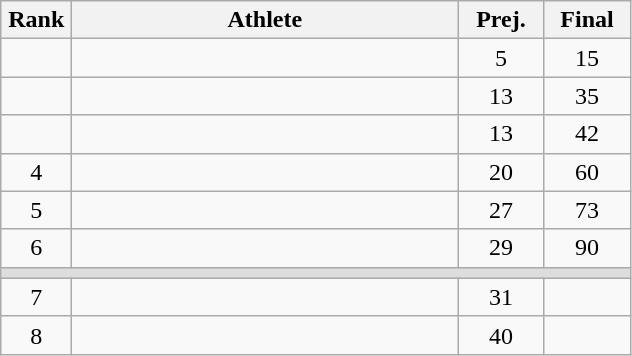<table class=wikitable style="text-align:center">
<tr>
<th width=40>Rank</th>
<th width=250>Athlete</th>
<th width=50>Prej.</th>
<th width=50>Final</th>
</tr>
<tr>
<td></td>
<td align=left></td>
<td>5</td>
<td>15</td>
</tr>
<tr>
<td></td>
<td align=left></td>
<td>13</td>
<td>35</td>
</tr>
<tr>
<td></td>
<td align=left></td>
<td>13</td>
<td>42</td>
</tr>
<tr>
<td>4</td>
<td align=left></td>
<td>20</td>
<td>60</td>
</tr>
<tr>
<td>5</td>
<td align=left></td>
<td>27</td>
<td>73</td>
</tr>
<tr>
<td>6</td>
<td align=left></td>
<td>29</td>
<td>90</td>
</tr>
<tr bgcolor=#DDDDDD>
<td colspan=4></td>
</tr>
<tr>
<td>7</td>
<td align=left></td>
<td>31</td>
<td></td>
</tr>
<tr>
<td>8</td>
<td align=left></td>
<td>40</td>
<td></td>
</tr>
</table>
